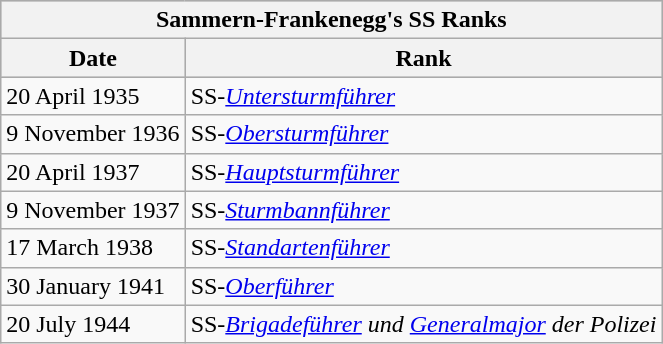<table class="wikitable float-right">
<tr bgcolor="silver">
<th colspan = "2">Sammern-Frankenegg's SS Ranks</th>
</tr>
<tr bgcolor="silver">
<th>Date</th>
<th>Rank</th>
</tr>
<tr>
<td>20 April 1935</td>
<td>SS-<em><a href='#'>Untersturmführer</a></em></td>
</tr>
<tr>
<td>9 November 1936</td>
<td>SS-<em><a href='#'>Obersturmführer</a></em></td>
</tr>
<tr>
<td>20 April 1937</td>
<td>SS-<em><a href='#'>Hauptsturmführer</a></em></td>
</tr>
<tr>
<td>9 November 1937</td>
<td>SS-<em><a href='#'>Sturmbannführer</a></em></td>
</tr>
<tr>
<td>17 March 1938</td>
<td>SS-<em><a href='#'>Standartenführer</a></em></td>
</tr>
<tr>
<td>30 January 1941</td>
<td>SS-<em><a href='#'>Oberführer</a></em></td>
</tr>
<tr>
<td>20 July 1944</td>
<td>SS-<em><a href='#'>Brigadeführer</a> und <a href='#'>Generalmajor</a> der Polizei</em></td>
</tr>
</table>
